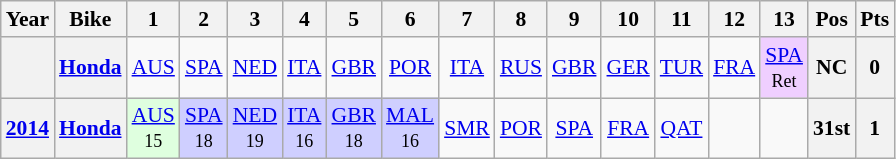<table class="wikitable" style="text-align:center; font-size:90%">
<tr>
<th>Year</th>
<th>Bike</th>
<th>1</th>
<th>2</th>
<th>3</th>
<th>4</th>
<th>5</th>
<th>6</th>
<th>7</th>
<th>8</th>
<th>9</th>
<th>10</th>
<th>11</th>
<th>12</th>
<th>13</th>
<th>Pos</th>
<th>Pts</th>
</tr>
<tr>
<th align="left"></th>
<th align="left"><a href='#'>Honda</a></th>
<td><a href='#'>AUS</a></td>
<td><a href='#'>SPA</a></td>
<td><a href='#'>NED</a></td>
<td><a href='#'>ITA</a></td>
<td><a href='#'>GBR</a></td>
<td><a href='#'>POR</a></td>
<td><a href='#'>ITA</a></td>
<td><a href='#'>RUS</a></td>
<td><a href='#'>GBR</a></td>
<td><a href='#'>GER</a></td>
<td><a href='#'>TUR</a></td>
<td><a href='#'>FRA</a></td>
<td style="background:#EFCFFF;"><a href='#'>SPA</a><br><small>Ret</small></td>
<th>NC</th>
<th>0</th>
</tr>
<tr>
<th align="left"><a href='#'>2014</a></th>
<th align="left"><a href='#'>Honda</a></th>
<td style="background:#DFFFDF;"><a href='#'>AUS</a><br><small>15</small></td>
<td style="background:#cfcfff;"><a href='#'>SPA</a><br><small>18</small></td>
<td style="background:#cfcfff;"><a href='#'>NED</a><br><small>19</small></td>
<td style="background:#cfcfff;"><a href='#'>ITA</a><br><small>16</small></td>
<td style="background:#cfcfff;"><a href='#'>GBR</a><br><small>18</small></td>
<td style="background:#cfcfff;"><a href='#'>MAL</a><br><small>16</small></td>
<td><a href='#'>SMR</a></td>
<td><a href='#'>POR</a></td>
<td><a href='#'>SPA</a></td>
<td><a href='#'>FRA</a></td>
<td><a href='#'>QAT</a></td>
<td></td>
<td></td>
<th>31st</th>
<th>1</th>
</tr>
</table>
